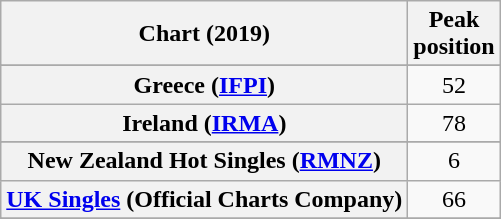<table class="wikitable sortable plainrowheaders" style="text-align:center">
<tr>
<th scope="col">Chart (2019)</th>
<th scope="col">Peak<br>position</th>
</tr>
<tr>
</tr>
<tr>
</tr>
<tr>
</tr>
<tr>
<th scope="row">Greece (<a href='#'>IFPI</a>)</th>
<td>52</td>
</tr>
<tr>
<th scope="row">Ireland (<a href='#'>IRMA</a>)</th>
<td>78</td>
</tr>
<tr>
</tr>
<tr>
</tr>
<tr>
<th scope="row">New Zealand Hot Singles (<a href='#'>RMNZ</a>)</th>
<td>6</td>
</tr>
<tr>
<th scope="row"><a href='#'>UK Singles</a> (Official Charts Company)</th>
<td>66</td>
</tr>
<tr>
</tr>
<tr>
</tr>
<tr>
</tr>
</table>
